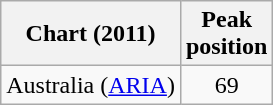<table class="wikitable sortable">
<tr>
<th>Chart (2011)</th>
<th>Peak<br>position</th>
</tr>
<tr>
<td>Australia (<a href='#'>ARIA</a>)</td>
<td align="center">69</td>
</tr>
</table>
